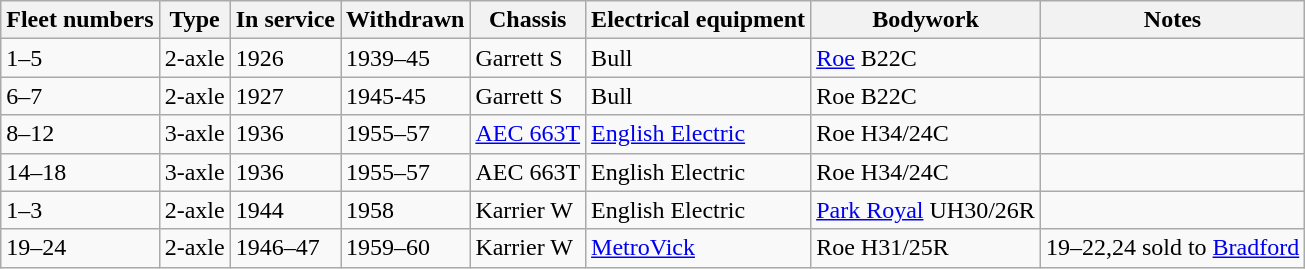<table class="wikitable">
<tr>
<th>Fleet numbers</th>
<th>Type</th>
<th>In service</th>
<th>Withdrawn</th>
<th>Chassis</th>
<th>Electrical equipment</th>
<th>Bodywork</th>
<th>Notes</th>
</tr>
<tr>
<td>1–5</td>
<td>2-axle</td>
<td>1926</td>
<td>1939–45</td>
<td>Garrett S</td>
<td>Bull</td>
<td><a href='#'>Roe</a> B22C</td>
<td></td>
</tr>
<tr>
<td>6–7</td>
<td>2-axle</td>
<td>1927</td>
<td>1945-45</td>
<td>Garrett S</td>
<td>Bull</td>
<td>Roe B22C</td>
<td></td>
</tr>
<tr>
<td>8–12</td>
<td>3-axle</td>
<td>1936</td>
<td>1955–57</td>
<td><a href='#'>AEC 663T</a></td>
<td><a href='#'>English Electric</a></td>
<td>Roe H34/24C</td>
<td></td>
</tr>
<tr>
<td>14–18</td>
<td>3-axle</td>
<td>1936</td>
<td>1955–57</td>
<td>AEC 663T</td>
<td>English Electric</td>
<td>Roe H34/24C</td>
<td></td>
</tr>
<tr>
<td>1–3</td>
<td>2-axle</td>
<td>1944</td>
<td>1958</td>
<td>Karrier W</td>
<td>English Electric</td>
<td><a href='#'>Park Royal</a> UH30/26R</td>
<td></td>
</tr>
<tr>
<td>19–24</td>
<td>2-axle</td>
<td>1946–47</td>
<td>1959–60</td>
<td>Karrier W</td>
<td><a href='#'>MetroVick</a></td>
<td>Roe H31/25R</td>
<td>19–22,24 sold to <a href='#'>Bradford</a></td>
</tr>
</table>
